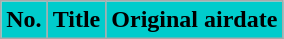<table class="wikitable plainrowheaders">
<tr>
<th style="background: #00CCCC;">No.</th>
<th style="background: #00CCCC;">Title</th>
<th style="background: #00CCCC;">Original airdate<br>






</th>
</tr>
</table>
